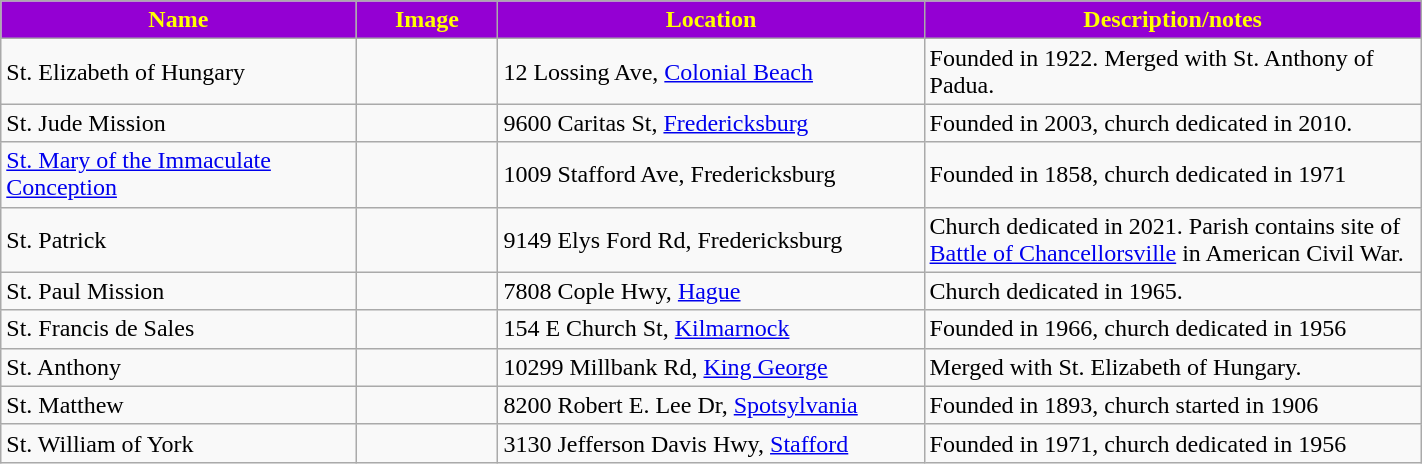<table class="wikitable sortable" style="width:75%">
<tr>
<th style="background:darkviolet; color:yellow;" width="25%"><strong>Name</strong></th>
<th style="background:darkviolet; color:yellow;" width="10%"><strong>Image</strong></th>
<th style="background:darkviolet; color:yellow;" width="30%"><strong>Location</strong></th>
<th style="background:darkviolet; color:yellow;" width="35%"><strong>Description/notes</strong></th>
</tr>
<tr>
<td>St. Elizabeth of Hungary</td>
<td></td>
<td>12 Lossing Ave, <a href='#'>Colonial Beach</a></td>
<td>Founded in 1922. Merged with St. Anthony of Padua.</td>
</tr>
<tr>
<td>St. Jude Mission</td>
<td></td>
<td>9600 Caritas St, <a href='#'>Fredericksburg</a></td>
<td>Founded in 2003, church dedicated in 2010.</td>
</tr>
<tr>
<td><a href='#'>St. Mary of the Immaculate Conception</a></td>
<td></td>
<td>1009 Stafford Ave, Fredericksburg</td>
<td>Founded in 1858, church dedicated in 1971 </td>
</tr>
<tr>
<td>St. Patrick</td>
<td></td>
<td>9149 Elys Ford Rd, Fredericksburg</td>
<td>Church dedicated in 2021. Parish contains site of <a href='#'>Battle of Chancellorsville</a> in American Civil War.</td>
</tr>
<tr>
<td>St. Paul Mission</td>
<td></td>
<td>7808 Cople Hwy, <a href='#'>Hague</a></td>
<td>Church dedicated in 1965.</td>
</tr>
<tr>
<td>St. Francis de Sales</td>
<td></td>
<td>154 E Church St, <a href='#'>Kilmarnock</a></td>
<td>Founded in 1966, church dedicated in 1956</td>
</tr>
<tr>
<td>St. Anthony</td>
<td></td>
<td>10299 Millbank Rd, <a href='#'>King George</a></td>
<td>Merged with St. Elizabeth of Hungary.</td>
</tr>
<tr>
<td>St. Matthew</td>
<td></td>
<td>8200 Robert E. Lee Dr, <a href='#'>Spotsylvania</a></td>
<td>Founded in 1893, church started in 1906</td>
</tr>
<tr>
<td>St. William of York</td>
<td></td>
<td>3130 Jefferson Davis Hwy, <a href='#'>Stafford</a></td>
<td>Founded in 1971, church dedicated in 1956</td>
</tr>
</table>
